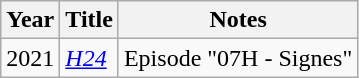<table class="wikitable">
<tr>
<th>Year</th>
<th>Title</th>
<th>Notes</th>
</tr>
<tr>
<td>2021</td>
<td><em><a href='#'>H24</a></em></td>
<td>Episode "07H - Signes"</td>
</tr>
</table>
